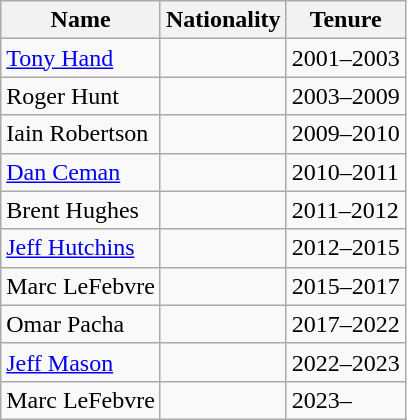<table class="wikitable">
<tr>
<th>Name</th>
<th>Nationality</th>
<th>Tenure</th>
</tr>
<tr>
<td><a href='#'>Tony Hand</a></td>
<td></td>
<td>2001–2003</td>
</tr>
<tr>
<td>Roger Hunt</td>
<td></td>
<td>2003–2009</td>
</tr>
<tr>
<td>Iain Robertson</td>
<td></td>
<td>2009–2010</td>
</tr>
<tr>
<td><a href='#'>Dan Ceman</a></td>
<td></td>
<td>2010–2011</td>
</tr>
<tr>
<td>Brent Hughes</td>
<td></td>
<td>2011–2012</td>
</tr>
<tr>
<td><a href='#'>Jeff Hutchins</a></td>
<td></td>
<td>2012–2015</td>
</tr>
<tr>
<td>Marc LeFebvre</td>
<td></td>
<td>2015–2017</td>
</tr>
<tr>
<td>Omar Pacha</td>
<td></td>
<td>2017–2022</td>
</tr>
<tr>
<td><a href='#'>Jeff Mason</a></td>
<td></td>
<td>2022–2023</td>
</tr>
<tr>
<td>Marc LeFebvre</td>
<td></td>
<td>2023–</td>
</tr>
</table>
